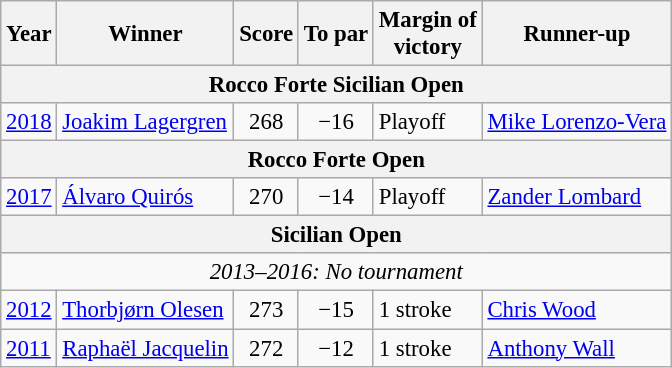<table class=wikitable style="font-size:95%">
<tr>
<th>Year</th>
<th>Winner</th>
<th>Score</th>
<th>To par</th>
<th>Margin of<br>victory</th>
<th>Runner-up</th>
</tr>
<tr>
<th colspan=7>Rocco Forte Sicilian Open</th>
</tr>
<tr>
<td><a href='#'>2018</a></td>
<td> <a href='#'>Joakim Lagergren</a></td>
<td align=center>268</td>
<td align=center>−16</td>
<td>Playoff</td>
<td> <a href='#'>Mike Lorenzo-Vera</a></td>
</tr>
<tr>
<th colspan=7>Rocco Forte Open</th>
</tr>
<tr>
<td><a href='#'>2017</a></td>
<td> <a href='#'>Álvaro Quirós</a></td>
<td align=center>270</td>
<td align=center>−14</td>
<td>Playoff</td>
<td> <a href='#'>Zander Lombard</a></td>
</tr>
<tr>
<th colspan=7>Sicilian Open</th>
</tr>
<tr>
<td colspan=6 align=center><em>2013–2016: No tournament</em></td>
</tr>
<tr>
<td><a href='#'>2012</a></td>
<td> <a href='#'>Thorbjørn Olesen</a></td>
<td align=center>273</td>
<td align=center>−15</td>
<td>1 stroke</td>
<td> <a href='#'>Chris Wood</a></td>
</tr>
<tr>
<td><a href='#'>2011</a></td>
<td> <a href='#'>Raphaël Jacquelin</a></td>
<td align=center>272</td>
<td align=center>−12</td>
<td>1 stroke</td>
<td> <a href='#'>Anthony Wall</a></td>
</tr>
</table>
